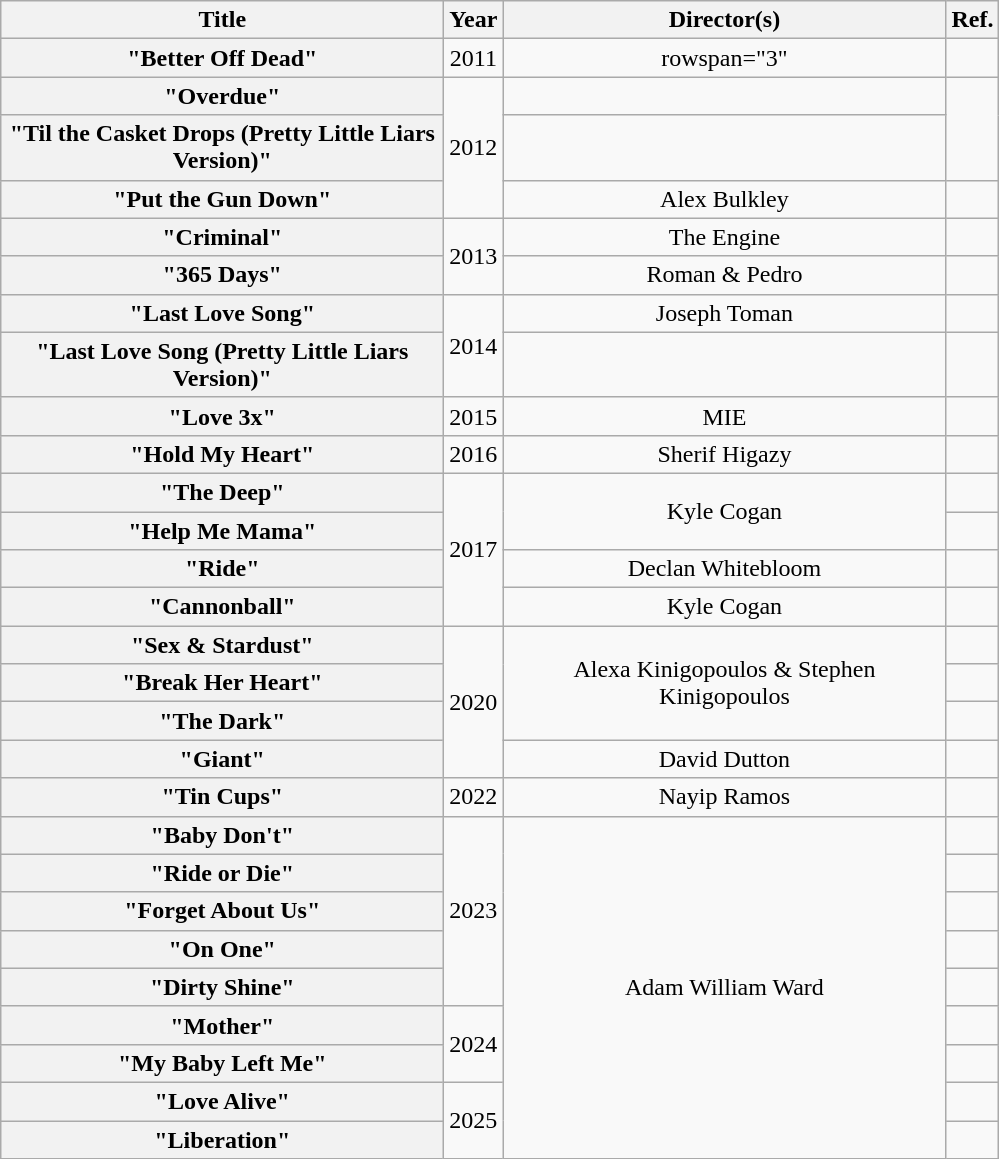<table class="wikitable plainrowheaders" style="text-align:center;">
<tr>
<th scope="col" style="width:18em;">Title</th>
<th scope="col">Year</th>
<th scope="col" style="width:18em;">Director(s)</th>
<th>Ref.</th>
</tr>
<tr>
<th scope="row">"Better Off Dead"</th>
<td>2011</td>
<td>rowspan="3" </td>
<td></td>
</tr>
<tr>
<th scope="row">"Overdue"</th>
<td rowspan="3">2012</td>
<td></td>
</tr>
<tr>
<th scope="row">"Til the Casket Drops (Pretty Little Liars Version)"</th>
<td></td>
</tr>
<tr>
<th scope="row">"Put the Gun Down"</th>
<td>Alex Bulkley</td>
<td></td>
</tr>
<tr>
<th scope="row">"Criminal"</th>
<td rowspan="2">2013</td>
<td>The Engine</td>
<td></td>
</tr>
<tr>
<th scope="row">"365 Days"</th>
<td>Roman & Pedro</td>
<td></td>
</tr>
<tr>
<th scope="row">"Last Love Song"</th>
<td rowspan="2">2014</td>
<td>Joseph Toman</td>
<td></td>
</tr>
<tr>
<th scope="row">"Last Love Song (Pretty Little Liars Version)"</th>
<td></td>
<td></td>
</tr>
<tr>
<th scope="row">"Love 3x"</th>
<td>2015</td>
<td>MIE</td>
<td></td>
</tr>
<tr>
<th scope="row">"Hold My Heart"</th>
<td>2016</td>
<td>Sherif Higazy</td>
<td></td>
</tr>
<tr>
<th scope="row">"The Deep"</th>
<td rowspan="4">2017</td>
<td rowspan="2">Kyle Cogan</td>
<td></td>
</tr>
<tr>
<th scope="row">"Help Me Mama"</th>
<td></td>
</tr>
<tr>
<th scope="row">"Ride"</th>
<td>Declan Whitebloom</td>
<td></td>
</tr>
<tr>
<th scope="row">"Cannonball"</th>
<td>Kyle Cogan</td>
<td></td>
</tr>
<tr>
<th scope="row">"Sex & Stardust"</th>
<td rowspan="4">2020</td>
<td rowspan="3">Alexa Kinigopoulos & Stephen Kinigopoulos</td>
<td></td>
</tr>
<tr>
<th scope="row">"Break Her Heart"</th>
<td></td>
</tr>
<tr>
<th scope="row">"The Dark"</th>
<td></td>
</tr>
<tr>
<th scope="row">"Giant"</th>
<td>David Dutton</td>
<td></td>
</tr>
<tr>
<th scope="row">"Tin Cups"</th>
<td>2022</td>
<td>Nayip Ramos</td>
<td></td>
</tr>
<tr>
<th scope="row">"Baby Don't"</th>
<td rowspan="5">2023</td>
<td rowspan="9">Adam William Ward</td>
<td></td>
</tr>
<tr>
<th scope="row">"Ride or Die"</th>
<td></td>
</tr>
<tr>
<th scope="row">"Forget About Us"</th>
<td></td>
</tr>
<tr>
<th scope="row">"On One"</th>
<td></td>
</tr>
<tr>
<th scope="row">"Dirty Shine"</th>
<td></td>
</tr>
<tr>
<th scope="row">"Mother"</th>
<td rowspan="2">2024</td>
<td></td>
</tr>
<tr>
<th scope="row">"My Baby Left Me"</th>
<td></td>
</tr>
<tr>
<th scope="row">"Love Alive"</th>
<td rowspan="2">2025</td>
<td></td>
</tr>
<tr>
<th scope="row">"Liberation"</th>
<td></td>
</tr>
</table>
